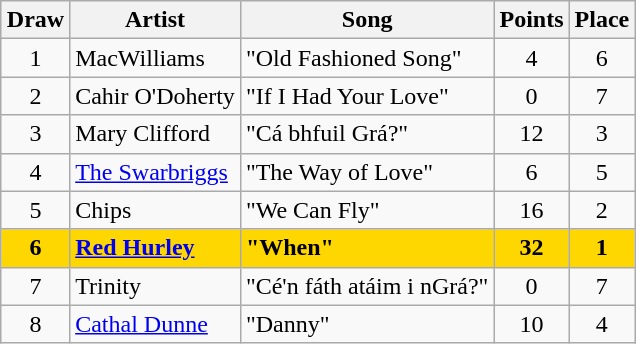<table class="sortable wikitable" style="margin: 1em auto 1em auto; text-align:center">
<tr>
<th>Draw</th>
<th>Artist</th>
<th>Song</th>
<th>Points</th>
<th>Place</th>
</tr>
<tr>
<td>1</td>
<td align="left">MacWilliams</td>
<td align="left">"Old Fashioned Song"</td>
<td>4</td>
<td>6</td>
</tr>
<tr>
<td>2</td>
<td align="left">Cahir O'Doherty</td>
<td align="left">"If I Had Your Love"</td>
<td>0</td>
<td>7</td>
</tr>
<tr>
<td>3</td>
<td align="left">Mary Clifford</td>
<td align="left">"Cá bhfuil Grá?"</td>
<td>12</td>
<td>3</td>
</tr>
<tr>
<td>4</td>
<td align="left"><a href='#'>The Swarbriggs</a></td>
<td align="left">"The Way of Love"</td>
<td>6</td>
<td>5</td>
</tr>
<tr>
<td>5</td>
<td align="left">Chips</td>
<td align="left">"We Can Fly"</td>
<td>16</td>
<td>2</td>
</tr>
<tr style="font-weight:bold; background:gold;">
<td>6</td>
<td align="left"><a href='#'>Red Hurley</a></td>
<td align="left">"When"</td>
<td>32</td>
<td>1</td>
</tr>
<tr>
<td>7</td>
<td align="left">Trinity</td>
<td align="left">"Cé'n fáth atáim i nGrá?"</td>
<td>0</td>
<td>7</td>
</tr>
<tr>
<td>8</td>
<td align="left"><a href='#'>Cathal Dunne</a></td>
<td align="left">"Danny"</td>
<td>10</td>
<td>4</td>
</tr>
</table>
